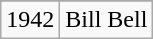<table class="wikitable">
<tr>
</tr>
<tr>
<td>1942</td>
<td>Bill Bell</td>
</tr>
</table>
